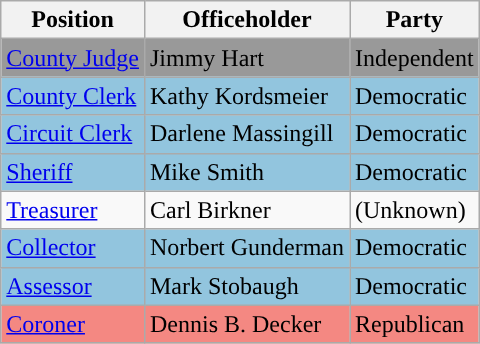<table class="wikitable mw-collapsible">
<tr>
<th>Position</th>
<th>Officeholder</th>
<th>Party</th>
</tr>
<tr style="background-color: #999999;">
<td><a href='#'>County Judge</a></td>
<td>Jimmy Hart</td>
<td>Independent</td>
</tr>
<tr style="background-color: #92C5DE;">
<td><a href='#'>County Clerk</a></td>
<td>Kathy Kordsmeier</td>
<td>Democratic</td>
</tr>
<tr style="background-color: #92C5DE;">
<td><a href='#'>Circuit Clerk</a></td>
<td>Darlene Massingill</td>
<td>Democratic</td>
</tr>
<tr style="background-color: #92C5DE;">
<td><a href='#'>Sheriff</a></td>
<td>Mike Smith</td>
<td>Democratic</td>
</tr>
<tr>
<td><a href='#'>Treasurer</a></td>
<td>Carl Birkner</td>
<td>(Unknown)</td>
</tr>
<tr style="background-color: #92C5DE;">
<td><a href='#'>Collector</a></td>
<td>Norbert Gunderman</td>
<td>Democratic</td>
</tr>
<tr style="background-color: #92C5DE;">
<td><a href='#'>Assessor</a></td>
<td>Mark Stobaugh</td>
<td>Democratic</td>
</tr>
<tr style="background-color: #F48882;">
<td><a href='#'>Coroner</a></td>
<td>Dennis B. Decker</td>
<td>Republican</td>
</tr>
</table>
